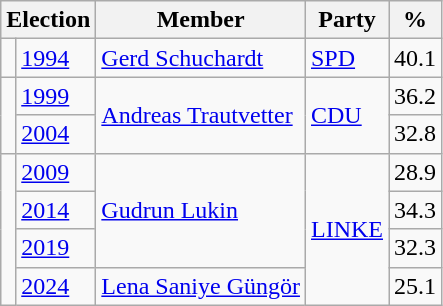<table class=wikitable>
<tr>
<th colspan=2>Election</th>
<th>Member</th>
<th>Party</th>
<th>%</th>
</tr>
<tr>
<td bgcolor=></td>
<td><a href='#'>1994</a></td>
<td><a href='#'>Gerd Schuchardt</a></td>
<td><a href='#'>SPD</a></td>
<td align=right>40.1</td>
</tr>
<tr>
<td rowspan=2 bgcolor=></td>
<td><a href='#'>1999</a></td>
<td rowspan=2><a href='#'>Andreas Trautvetter</a></td>
<td rowspan=2><a href='#'>CDU</a></td>
<td align=right>36.2</td>
</tr>
<tr>
<td><a href='#'>2004</a></td>
<td align=right>32.8</td>
</tr>
<tr>
<td rowspan=4 bgcolor=></td>
<td><a href='#'>2009</a></td>
<td rowspan=3><a href='#'>Gudrun Lukin</a></td>
<td rowspan=4><a href='#'>LINKE</a></td>
<td align=right>28.9</td>
</tr>
<tr>
<td><a href='#'>2014</a></td>
<td align=right>34.3</td>
</tr>
<tr>
<td><a href='#'>2019</a></td>
<td align=right>32.3</td>
</tr>
<tr>
<td><a href='#'>2024</a></td>
<td><a href='#'>Lena Saniye Güngör</a></td>
<td align=right>25.1</td>
</tr>
</table>
